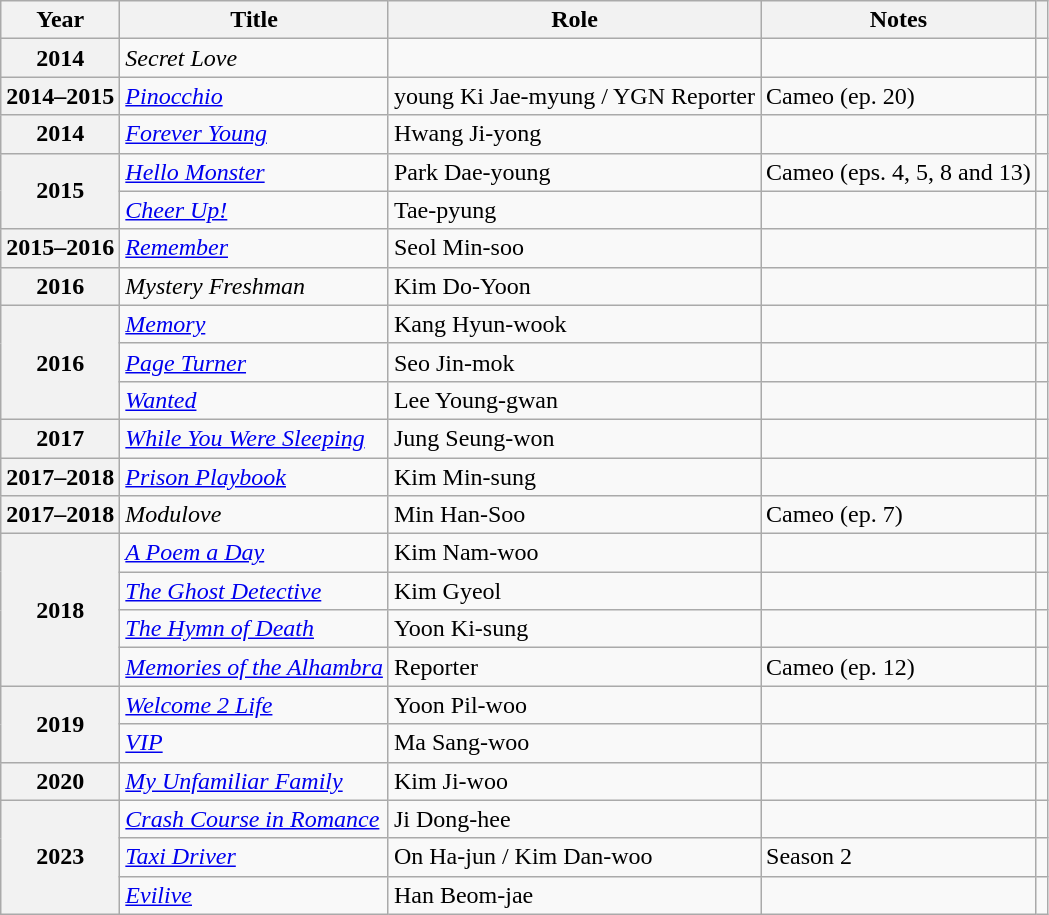<table class="wikitable  plainrowheaders">
<tr>
<th scope="col">Year</th>
<th scope="col">Title</th>
<th scope="col">Role</th>
<th scope="col">Notes</th>
<th scope="col" class="unsortable"></th>
</tr>
<tr>
<th scope="row">2014</th>
<td><em>Secret Love</em></td>
<td></td>
<td></td>
<td></td>
</tr>
<tr>
<th scope="row">2014–2015</th>
<td><em><a href='#'>Pinocchio</a></em></td>
<td>young Ki Jae-myung / YGN Reporter</td>
<td>Cameo (ep. 20)</td>
<td></td>
</tr>
<tr>
<th scope="row">2014</th>
<td><em><a href='#'>Forever Young</a></em></td>
<td>Hwang Ji-yong</td>
<td></td>
<td></td>
</tr>
<tr>
<th scope="row" rowspan=2>2015</th>
<td><em><a href='#'>Hello Monster</a></em></td>
<td>Park Dae-young</td>
<td>Cameo (eps. 4, 5, 8 and 13)</td>
<td></td>
</tr>
<tr>
<td><em><a href='#'>Cheer Up!</a></em></td>
<td>Tae-pyung</td>
<td></td>
<td></td>
</tr>
<tr>
<th scope="row">2015–2016</th>
<td><em><a href='#'>Remember</a></em></td>
<td>Seol Min-soo</td>
<td></td>
<td></td>
</tr>
<tr>
<th scope="row">2016</th>
<td><em>Mystery Freshman</em></td>
<td>Kim Do-Yoon</td>
<td></td>
<td></td>
</tr>
<tr>
<th scope="row" rowspan="3">2016</th>
<td><em><a href='#'>Memory</a></em></td>
<td>Kang Hyun-wook</td>
<td></td>
<td></td>
</tr>
<tr>
<td><em><a href='#'>Page Turner</a></em></td>
<td>Seo Jin-mok</td>
<td></td>
<td></td>
</tr>
<tr>
<td><em><a href='#'>Wanted</a></em></td>
<td>Lee Young-gwan</td>
<td></td>
<td></td>
</tr>
<tr>
<th scope="row">2017</th>
<td><em><a href='#'>While You Were Sleeping</a></em></td>
<td>Jung Seung-won</td>
<td></td>
<td></td>
</tr>
<tr>
<th scope="row">2017–2018</th>
<td><em><a href='#'>Prison Playbook</a></em></td>
<td>Kim Min-sung</td>
<td></td>
<td></td>
</tr>
<tr>
<th scope="row">2017–2018</th>
<td><em>Modulove</em></td>
<td>Min Han-Soo</td>
<td>Cameo (ep. 7)</td>
<td></td>
</tr>
<tr>
<th scope="row" rowspan="4">2018</th>
<td><em><a href='#'>A Poem a Day</a></em></td>
<td>Kim Nam-woo</td>
<td></td>
<td></td>
</tr>
<tr>
<td><em><a href='#'>The Ghost Detective</a></em></td>
<td>Kim Gyeol</td>
<td></td>
<td></td>
</tr>
<tr>
<td><em><a href='#'>The Hymn of Death</a></em></td>
<td>Yoon Ki-sung</td>
<td></td>
<td></td>
</tr>
<tr>
<td><em><a href='#'>Memories of the Alhambra</a></em></td>
<td>Reporter</td>
<td>Cameo (ep. 12)</td>
<td></td>
</tr>
<tr>
<th scope="row" rowspan="2">2019</th>
<td><em><a href='#'>Welcome 2 Life</a></em></td>
<td>Yoon Pil-woo</td>
<td></td>
<td></td>
</tr>
<tr>
<td><em><a href='#'>VIP</a></em></td>
<td>Ma Sang-woo</td>
<td></td>
<td></td>
</tr>
<tr>
<th scope="row">2020</th>
<td><em><a href='#'>My Unfamiliar Family</a></em></td>
<td>Kim Ji-woo</td>
<td></td>
<td></td>
</tr>
<tr>
<th rowspan="3" scope="row">2023</th>
<td><em><a href='#'>Crash Course in Romance</a></em></td>
<td>Ji Dong-hee</td>
<td></td>
<td></td>
</tr>
<tr>
<td><em><a href='#'>Taxi Driver</a></em></td>
<td>On Ha-jun / Kim Dan-woo</td>
<td>Season 2</td>
<td></td>
</tr>
<tr>
<td><em><a href='#'>Evilive</a></em></td>
<td>Han Beom-jae</td>
<td></td>
<td></td>
</tr>
</table>
